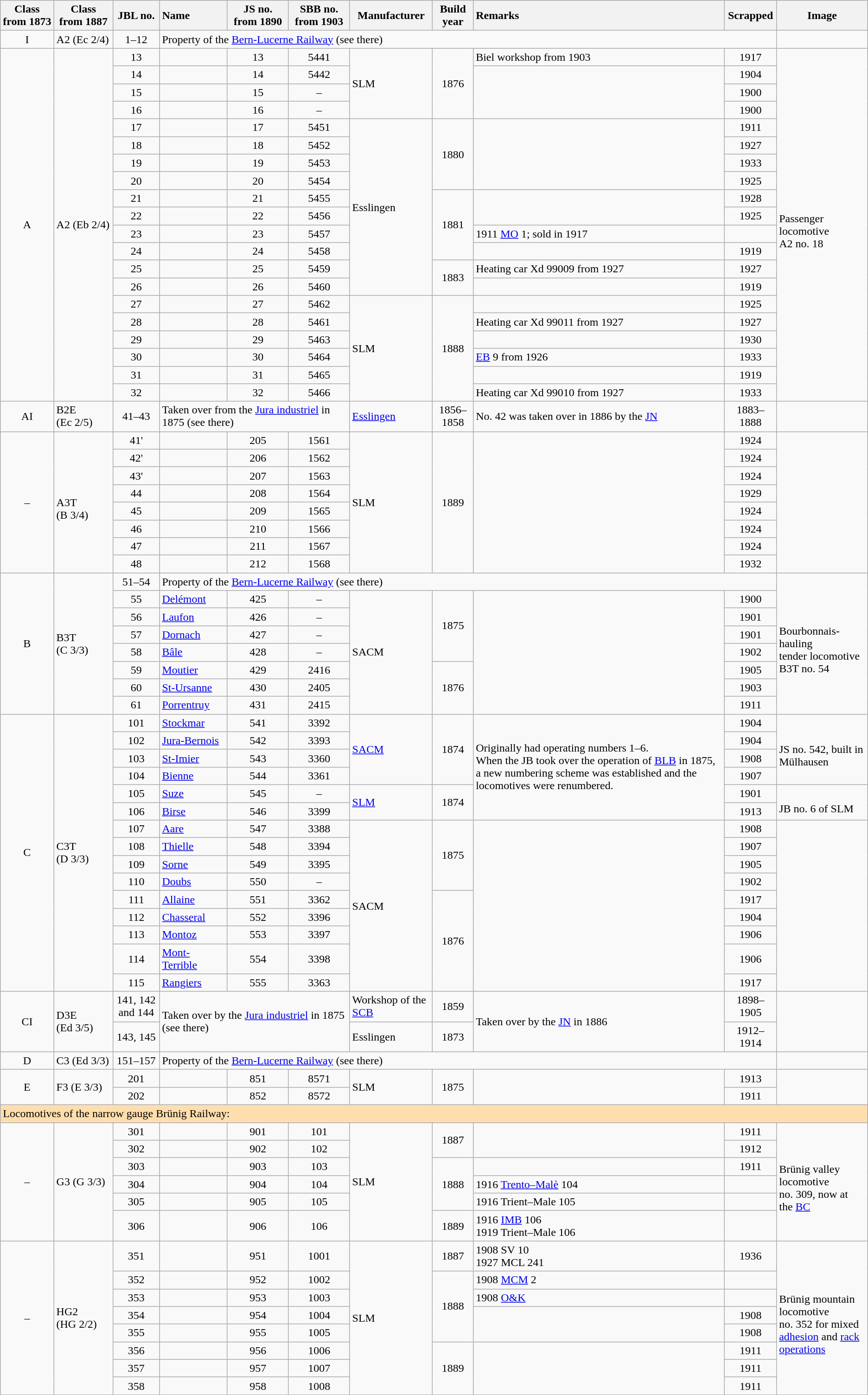<table class="wikitable" style="text-align:center">
<tr>
<th>Class<br>from 1873</th>
<th>Class<br>from 1887</th>
<th>JBL no.</th>
<th style="text-align:left">Name</th>
<th>JS no.<br>from 1890</th>
<th>SBB no.<br>from 1903</th>
<th>Manufacturer</th>
<th>Build year</th>
<th style="text-align:left">Remarks</th>
<th>Scrapped</th>
<th>Image</th>
</tr>
<tr>
<td>I</td>
<td style="text-align:left">A2 (Ec 2/4)</td>
<td>1–12</td>
<td colspan="7" style="text-align:left">Property of the <a href='#'>Bern-Lucerne Railway</a> (see there)</td>
<td></td>
</tr>
<tr>
<td rowspan="20">A</td>
<td rowspan="20" style="text-align:left">A2  (Eb 2/4)</td>
<td>13</td>
<td></td>
<td>13</td>
<td>5441</td>
<td rowspan="4" style="text-align:left">SLM</td>
<td rowspan="4">1876</td>
<td style="text-align:left">Biel workshop from 1903</td>
<td>1917</td>
<td rowspan="20" style="text-align:left"><br>Passenger locomotive<br>A2 no. 18</td>
</tr>
<tr>
<td>14</td>
<td></td>
<td>14</td>
<td>5442</td>
<td rowspan="3"></td>
<td>1904</td>
</tr>
<tr>
<td>15</td>
<td></td>
<td>15</td>
<td>–</td>
<td>1900</td>
</tr>
<tr>
<td>16</td>
<td></td>
<td>16</td>
<td>–</td>
<td>1900</td>
</tr>
<tr>
<td>17</td>
<td></td>
<td>17</td>
<td>5451</td>
<td rowspan="10" style="text-align:left">Esslingen</td>
<td rowspan="4">1880</td>
<td rowspan="4"></td>
<td>1911</td>
</tr>
<tr>
<td>18</td>
<td></td>
<td>18</td>
<td>5452</td>
<td>1927</td>
</tr>
<tr>
<td>19</td>
<td></td>
<td>19</td>
<td>5453</td>
<td>1933</td>
</tr>
<tr>
<td>20</td>
<td></td>
<td>20</td>
<td>5454</td>
<td>1925</td>
</tr>
<tr>
<td>21</td>
<td></td>
<td>21</td>
<td>5455</td>
<td rowspan="4">1881</td>
<td rowspan="2"></td>
<td>1928</td>
</tr>
<tr>
<td>22</td>
<td></td>
<td>22</td>
<td>5456</td>
<td>1925</td>
</tr>
<tr>
<td>23</td>
<td></td>
<td>23</td>
<td>5457</td>
<td style="text-align:left">1911 <a href='#'>MO</a> 1; sold in 1917</td>
<td></td>
</tr>
<tr>
<td>24</td>
<td></td>
<td>24</td>
<td>5458</td>
<td></td>
<td>1919</td>
</tr>
<tr>
<td>25</td>
<td></td>
<td>25</td>
<td>5459</td>
<td rowspan="2">1883</td>
<td style="text-align:left">Heating car Xd 99009 from 1927</td>
<td>1927</td>
</tr>
<tr>
<td>26</td>
<td></td>
<td>26</td>
<td>5460</td>
<td></td>
<td>1919</td>
</tr>
<tr>
<td>27</td>
<td></td>
<td>27</td>
<td>5462</td>
<td rowspan="6" style="text-align:left">SLM</td>
<td rowspan="6">1888</td>
<td></td>
<td>1925</td>
</tr>
<tr>
<td>28</td>
<td></td>
<td>28</td>
<td>5461</td>
<td style="text-align:left">Heating car Xd 99011 from 1927</td>
<td>1927</td>
</tr>
<tr>
<td>29</td>
<td></td>
<td>29</td>
<td>5463</td>
<td></td>
<td>1930</td>
</tr>
<tr>
<td>30</td>
<td></td>
<td>30</td>
<td>5464</td>
<td style="text-align:left"><a href='#'>EB</a> 9 from 1926</td>
<td>1933</td>
</tr>
<tr>
<td>31</td>
<td></td>
<td>31</td>
<td>5465</td>
<td></td>
<td>1919</td>
</tr>
<tr>
<td>32</td>
<td></td>
<td>32</td>
<td>5466</td>
<td style="text-align:left">Heating car Xd 99010 from 1927</td>
<td>1933</td>
</tr>
<tr>
<td>AI</td>
<td style="text-align:left">B2E (Ec 2/5)</td>
<td>41–43</td>
<td colspan="3" style="text-align:left">Taken over from the <a href='#'>Jura industriel</a> in 1875 (see there)</td>
<td style="text-align:left"><a href='#'>Esslingen</a></td>
<td>1856–1858</td>
<td style="text-align:left">No. 42 was taken over in 1886 by the <a href='#'>JN</a></td>
<td>1883–1888</td>
<td></td>
</tr>
<tr>
<td rowspan="8">–</td>
<td rowspan="8" style="text-align:left"><br>A3T (B 3/4)</td>
<td>41'</td>
<td></td>
<td>205</td>
<td>1561</td>
<td rowspan="8" style="text-align:left">SLM</td>
<td rowspan="8">1889</td>
<td rowspan="8"></td>
<td>1924</td>
<td rowspan="8"></td>
</tr>
<tr>
<td>42'</td>
<td></td>
<td>206</td>
<td>1562</td>
<td>1924</td>
</tr>
<tr>
<td>43'</td>
<td></td>
<td>207</td>
<td>1563</td>
<td>1924</td>
</tr>
<tr>
<td>44</td>
<td></td>
<td>208</td>
<td>1564</td>
<td>1929</td>
</tr>
<tr>
<td>45</td>
<td></td>
<td>209</td>
<td>1565</td>
<td>1924</td>
</tr>
<tr>
<td>46</td>
<td></td>
<td>210</td>
<td>1566</td>
<td>1924</td>
</tr>
<tr>
<td>47</td>
<td></td>
<td>211</td>
<td>1567</td>
<td>1924</td>
</tr>
<tr>
<td>48</td>
<td></td>
<td>212</td>
<td>1568</td>
<td>1932</td>
</tr>
<tr>
<td rowspan="8">B</td>
<td rowspan="8" style="text-align:left">B3T (C 3/3)</td>
<td>51–54</td>
<td colspan="7" style="text-align:left">Property of the <a href='#'>Bern-Lucerne Railway</a> (see there)</td>
<td rowspan="8" style="text-align:left"><br>Bourbonnais-hauling<br>tender locomotive B3T no. 54</td>
</tr>
<tr>
<td>55</td>
<td style="text-align:left"><a href='#'>Delémont</a></td>
<td>425</td>
<td>–</td>
<td rowspan="7" style="text-align:left">SACM</td>
<td rowspan="4">1875</td>
<td rowspan="7"></td>
<td>1900</td>
</tr>
<tr>
<td>56</td>
<td style="text-align:left"><a href='#'>Laufon</a></td>
<td>426</td>
<td>–</td>
<td>1901</td>
</tr>
<tr>
<td>57</td>
<td style="text-align:left"><a href='#'>Dornach</a></td>
<td>427</td>
<td>–</td>
<td>1901</td>
</tr>
<tr>
<td>58</td>
<td style="text-align:left"><a href='#'>Bâle</a></td>
<td>428</td>
<td>–</td>
<td>1902</td>
</tr>
<tr>
<td>59</td>
<td style="text-align:left"><a href='#'>Moutier</a></td>
<td>429</td>
<td>2416</td>
<td rowspan="3">1876</td>
<td>1905</td>
</tr>
<tr>
<td>60</td>
<td style="text-align:left"><a href='#'>St-Ursanne</a></td>
<td>430</td>
<td>2405</td>
<td>1903</td>
</tr>
<tr>
<td>61</td>
<td style="text-align:left"><a href='#'>Porrentruy</a></td>
<td>431</td>
<td>2415</td>
<td>1911</td>
</tr>
<tr>
<td rowspan="15">C</td>
<td rowspan="15" style="text-align:left">C3T (D 3/3)</td>
<td>101</td>
<td style="text-align:left"><a href='#'>Stockmar</a></td>
<td>541</td>
<td>3392</td>
<td rowspan="4" style="text-align:left"><a href='#'>SACM</a></td>
<td rowspan="4">1874</td>
<td rowspan="6" style="text-align:left">Originally had operating numbers 1–6.<br>When the JB took over the operation of <a href='#'>BLB</a> in 1875, a new numbering scheme was established and the locomotives were renumbered.</td>
<td>1904</td>
<td rowspan="4" style="text-align:left"><br>JS no. 542, built in<br>Mülhausen</td>
</tr>
<tr>
<td>102</td>
<td style="text-align:left"><a href='#'>Jura-Bernois</a></td>
<td>542</td>
<td>3393</td>
<td>1904</td>
</tr>
<tr>
<td>103</td>
<td style="text-align:left"><a href='#'>St-Imier</a></td>
<td>543</td>
<td>3360</td>
<td>1908</td>
</tr>
<tr>
<td>104</td>
<td style="text-align:left"><a href='#'>Bienne</a></td>
<td>544</td>
<td>3361</td>
<td>1907</td>
</tr>
<tr>
<td>105</td>
<td style="text-align:left"><a href='#'>Suze</a></td>
<td>545</td>
<td>–</td>
<td rowspan="2" style="text-align:left"><a href='#'>SLM</a></td>
<td rowspan="2">1874</td>
<td>1901</td>
<td rowspan="2" style="text-align:left"><br>JB no. 6 of SLM</td>
</tr>
<tr>
<td>106</td>
<td style="text-align:left"><a href='#'>Birse</a></td>
<td>546</td>
<td>3399</td>
<td>1913</td>
</tr>
<tr>
<td>107</td>
<td style="text-align:left"><a href='#'>Aare</a></td>
<td>547</td>
<td>3388</td>
<td rowspan="9" style="text-align:left">SACM</td>
<td rowspan="4">1875</td>
<td rowspan="9"></td>
<td>1908</td>
<td rowspan="9"></td>
</tr>
<tr>
<td>108</td>
<td style="text-align:left"><a href='#'>Thielle</a></td>
<td>548</td>
<td>3394</td>
<td>1907</td>
</tr>
<tr>
<td>109</td>
<td style="text-align:left"><a href='#'>Sorne</a></td>
<td>549</td>
<td>3395</td>
<td>1905</td>
</tr>
<tr>
<td>110</td>
<td style="text-align:left"><a href='#'>Doubs</a></td>
<td>550</td>
<td>–</td>
<td>1902</td>
</tr>
<tr>
<td>111</td>
<td style="text-align:left"><a href='#'>Allaine</a></td>
<td>551</td>
<td>3362</td>
<td rowspan="5">1876</td>
<td>1917</td>
</tr>
<tr>
<td>112</td>
<td style="text-align:left"><a href='#'>Chasseral</a></td>
<td>552</td>
<td>3396</td>
<td>1904</td>
</tr>
<tr>
<td>113</td>
<td style="text-align:left"><a href='#'>Montoz</a></td>
<td>553</td>
<td>3397</td>
<td>1906</td>
</tr>
<tr>
<td>114</td>
<td style="text-align:left"><a href='#'>Mont-Terrible</a></td>
<td>554</td>
<td>3398</td>
<td>1906</td>
</tr>
<tr>
<td>115</td>
<td style="text-align:left"><a href='#'>Rangiers</a></td>
<td>555</td>
<td>3363</td>
<td>1917</td>
</tr>
<tr>
<td rowspan="2">CI</td>
<td rowspan="2" style="text-align:left">D3E (Ed 3/5)</td>
<td>141, 142 and 144</td>
<td rowspan="2" colspan="3" style="text-align:left">Taken over by the <a href='#'>Jura industriel</a> in 1875 (see there)</td>
<td style="text-align:left">Workshop of the <a href='#'>SCB</a></td>
<td>1859</td>
<td rowspan="2" style="text-align:left">Taken over by the <a href='#'>JN</a> in 1886</td>
<td>1898–1905</td>
<td rowspan="2"></td>
</tr>
<tr>
<td>143, 145</td>
<td style="text-align:left">Esslingen</td>
<td>1873</td>
<td>1912–1914</td>
</tr>
<tr>
<td>D</td>
<td style="text-align:left">C3 (Ed 3/3)</td>
<td>151–157</td>
<td colspan="7" style="text-align:left">Property of the <a href='#'>Bern-Lucerne Railway</a> (see there)</td>
<td></td>
</tr>
<tr>
<td rowspan="2">E</td>
<td rowspan="2" style="text-align:left">F3 (E 3/3)</td>
<td>201</td>
<td></td>
<td>851</td>
<td>8571</td>
<td rowspan="2" style="text-align:left">SLM</td>
<td rowspan="2">1875</td>
<td rowspan="2"></td>
<td>1913</td>
<td rowspan="2"></td>
</tr>
<tr>
<td>202</td>
<td></td>
<td>852</td>
<td>8572</td>
<td>1911</td>
</tr>
<tr style="text-align:left">
<td colspan="11" style="background-color:#FFDEAD;">Locomotives of the narrow gauge Brünig Railway:</td>
</tr>
<tr>
<td rowspan="6">–</td>
<td rowspan="6" style="text-align:left">G3 (G 3/3)</td>
<td>301</td>
<td></td>
<td>901</td>
<td>101</td>
<td rowspan="6" style="text-align:left">SLM</td>
<td rowspan="2">1887</td>
<td rowspan="2"></td>
<td>1911</td>
<td rowspan="6" style="text-align:left"><br>Brünig valley locomotive<br>no. 309, now at<br>the <a href='#'>BC</a></td>
</tr>
<tr>
<td>302</td>
<td></td>
<td>902</td>
<td>102</td>
<td>1912</td>
</tr>
<tr>
<td>303</td>
<td></td>
<td>903</td>
<td>103</td>
<td rowspan="3">1888</td>
<td></td>
<td>1911</td>
</tr>
<tr>
<td>304</td>
<td></td>
<td>904</td>
<td>104</td>
<td style="text-align:left">1916 <a href='#'>Trento–Malè</a> 104</td>
<td></td>
</tr>
<tr>
<td>305</td>
<td></td>
<td>905</td>
<td>105</td>
<td style="text-align:left">1916 Trient–Male 105</td>
<td></td>
</tr>
<tr>
<td>306</td>
<td></td>
<td>906</td>
<td>106</td>
<td>1889</td>
<td style="text-align:left">1916 <a href='#'>IMB</a> 106<br>1919 Trient–Male 106</td>
<td></td>
</tr>
<tr>
<td rowspan="8">–</td>
<td rowspan="8" style="text-align:left">HG2 (HG 2/2)</td>
<td>351</td>
<td></td>
<td>951</td>
<td>1001</td>
<td rowspan="8" style="text-align:left">SLM</td>
<td>1887</td>
<td style="text-align:left">1908 SV 10<br>1927 MCL 241</td>
<td>1936</td>
<td rowspan="8" style="text-align:left"><br>Brünig mountain locomotive<br>no. 352 for mixed<br><a href='#'>adhesion</a> and <a href='#'>rack<br>operations</a></td>
</tr>
<tr>
<td>352</td>
<td></td>
<td>952</td>
<td>1002</td>
<td rowspan="4">1888</td>
<td style="text-align:left">1908 <a href='#'>MCM</a> 2</td>
<td></td>
</tr>
<tr>
<td>353</td>
<td></td>
<td>953</td>
<td>1003</td>
<td style="text-align:left">1908 <a href='#'>O&K</a></td>
<td></td>
</tr>
<tr>
<td>354</td>
<td></td>
<td>954</td>
<td>1004</td>
<td rowspan="2"></td>
<td>1908</td>
</tr>
<tr>
<td>355</td>
<td></td>
<td>955</td>
<td>1005</td>
<td>1908</td>
</tr>
<tr>
<td>356</td>
<td></td>
<td>956</td>
<td>1006</td>
<td rowspan="3">1889</td>
<td rowspan="3"></td>
<td>1911</td>
</tr>
<tr>
<td>357</td>
<td></td>
<td>957</td>
<td>1007</td>
<td>1911</td>
</tr>
<tr>
<td>358</td>
<td></td>
<td>958</td>
<td>1008</td>
<td>1911</td>
</tr>
<tr>
</tr>
</table>
